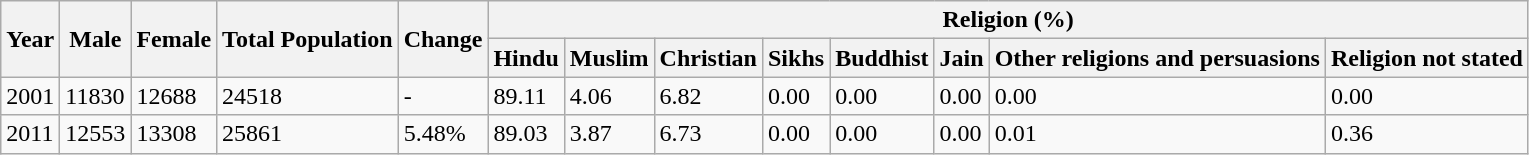<table class="wikitable">
<tr>
<th rowspan="2">Year</th>
<th rowspan="2">Male</th>
<th rowspan="2">Female</th>
<th rowspan="2">Total Population</th>
<th rowspan="2">Change</th>
<th colspan="8">Religion (%)</th>
</tr>
<tr>
<th>Hindu</th>
<th>Muslim</th>
<th>Christian</th>
<th>Sikhs</th>
<th>Buddhist</th>
<th>Jain</th>
<th>Other religions and persuasions</th>
<th>Religion not stated</th>
</tr>
<tr>
<td>2001</td>
<td>11830</td>
<td>12688</td>
<td>24518</td>
<td>-</td>
<td>89.11</td>
<td>4.06</td>
<td>6.82</td>
<td>0.00</td>
<td>0.00</td>
<td>0.00</td>
<td>0.00</td>
<td>0.00</td>
</tr>
<tr>
<td>2011</td>
<td>12553</td>
<td>13308</td>
<td>25861</td>
<td>5.48%</td>
<td>89.03</td>
<td>3.87</td>
<td>6.73</td>
<td>0.00</td>
<td>0.00</td>
<td>0.00</td>
<td>0.01</td>
<td>0.36</td>
</tr>
</table>
